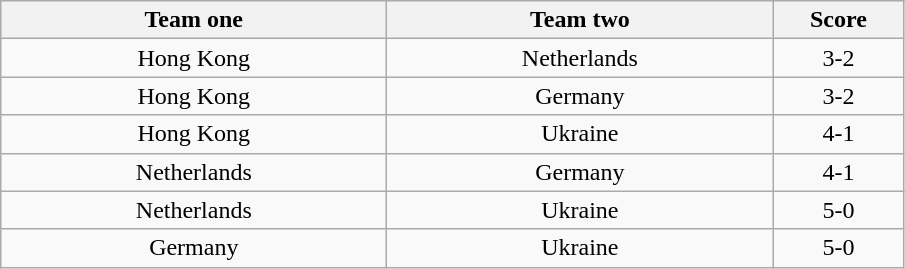<table class="wikitable" style="text-align: center">
<tr>
<th width=250>Team one</th>
<th width=250>Team two</th>
<th width=80>Score</th>
</tr>
<tr>
<td> Hong Kong</td>
<td> Netherlands</td>
<td>3-2</td>
</tr>
<tr>
<td> Hong Kong</td>
<td> Germany</td>
<td>3-2</td>
</tr>
<tr>
<td> Hong Kong</td>
<td> Ukraine</td>
<td>4-1</td>
</tr>
<tr>
<td> Netherlands</td>
<td> Germany</td>
<td>4-1</td>
</tr>
<tr>
<td> Netherlands</td>
<td> Ukraine</td>
<td>5-0</td>
</tr>
<tr>
<td> Germany</td>
<td> Ukraine</td>
<td>5-0</td>
</tr>
</table>
